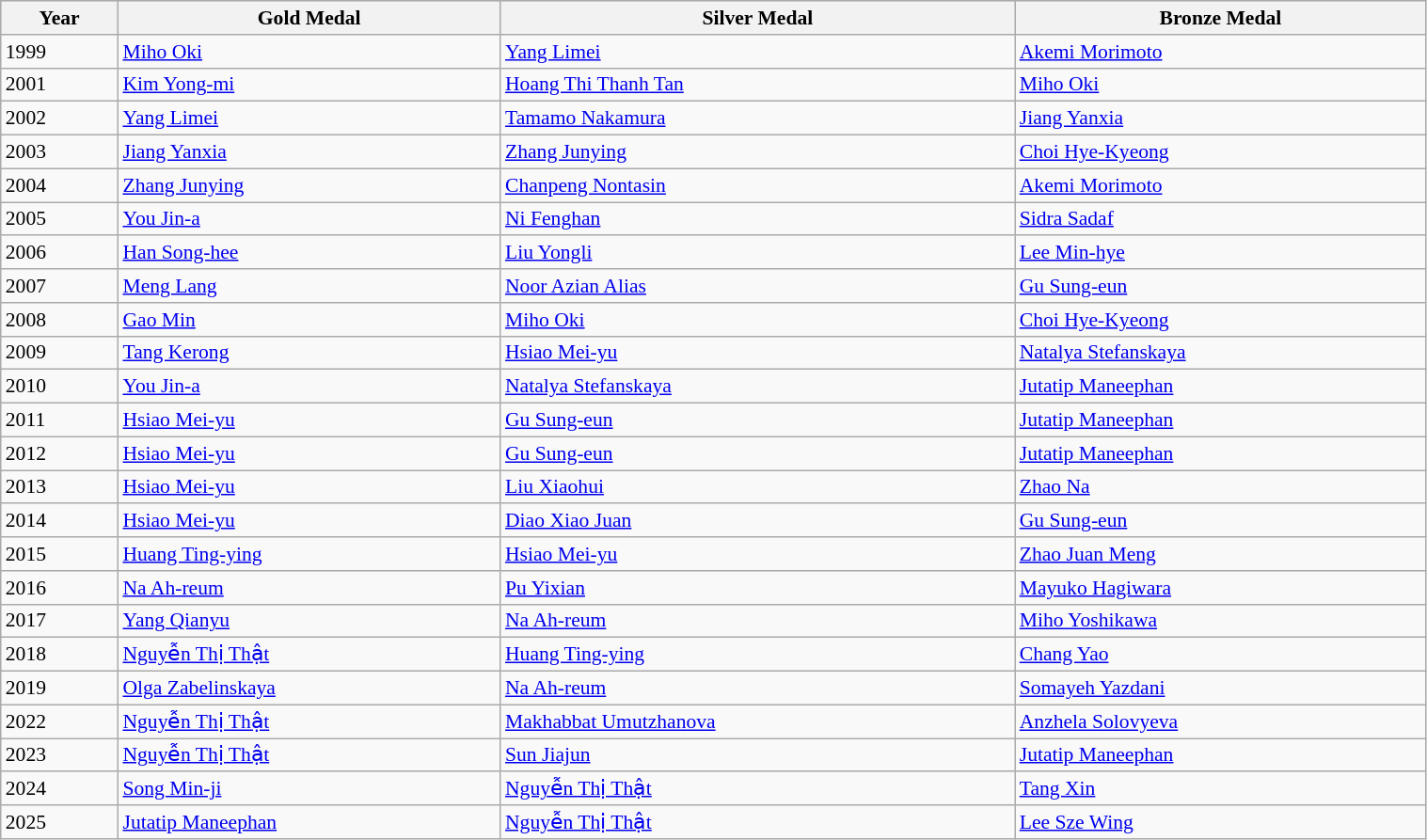<table class=wikitable style="font-size:90%" width="80%">
<tr style="background:#ccccff;">
<th>Year</th>
<th> <strong>Gold Medal</strong></th>
<th> <strong>Silver Medal</strong></th>
<th> <strong>Bronze Medal</strong></th>
</tr>
<tr>
<td>1999</td>
<td> <a href='#'>Miho Oki</a></td>
<td> <a href='#'>Yang Limei</a></td>
<td> <a href='#'>Akemi Morimoto</a></td>
</tr>
<tr>
<td>2001</td>
<td> <a href='#'>Kim Yong-mi</a></td>
<td> <a href='#'>Hoang Thi Thanh Tan</a></td>
<td> <a href='#'>Miho Oki</a></td>
</tr>
<tr>
<td>2002</td>
<td> <a href='#'>Yang Limei</a></td>
<td> <a href='#'>Tamamo Nakamura</a></td>
<td> <a href='#'>Jiang Yanxia</a></td>
</tr>
<tr>
<td>2003</td>
<td> <a href='#'>Jiang Yanxia</a></td>
<td> <a href='#'>Zhang Junying</a></td>
<td> <a href='#'>Choi Hye-Kyeong</a></td>
</tr>
<tr>
<td>2004</td>
<td> <a href='#'>Zhang Junying</a></td>
<td> <a href='#'>Chanpeng Nontasin</a></td>
<td> <a href='#'>Akemi Morimoto</a></td>
</tr>
<tr>
<td>2005</td>
<td> <a href='#'>You Jin-a</a></td>
<td> <a href='#'>Ni Fenghan</a></td>
<td> <a href='#'>Sidra Sadaf</a></td>
</tr>
<tr>
<td>2006</td>
<td> <a href='#'>Han Song-hee</a></td>
<td> <a href='#'>Liu Yongli</a></td>
<td> <a href='#'>Lee Min-hye</a></td>
</tr>
<tr>
<td>2007</td>
<td> <a href='#'>Meng Lang</a></td>
<td> <a href='#'>Noor Azian Alias</a></td>
<td> <a href='#'>Gu Sung-eun</a></td>
</tr>
<tr>
<td>2008</td>
<td> <a href='#'>Gao Min</a></td>
<td> <a href='#'>Miho Oki</a></td>
<td> <a href='#'>Choi Hye-Kyeong</a></td>
</tr>
<tr>
<td>2009</td>
<td> <a href='#'>Tang Kerong</a></td>
<td> <a href='#'>Hsiao Mei-yu</a></td>
<td> <a href='#'>Natalya Stefanskaya</a></td>
</tr>
<tr>
<td>2010</td>
<td> <a href='#'>You Jin-a</a></td>
<td> <a href='#'>Natalya Stefanskaya</a></td>
<td> <a href='#'>Jutatip Maneephan</a></td>
</tr>
<tr>
<td>2011</td>
<td> <a href='#'>Hsiao Mei-yu</a></td>
<td> <a href='#'>Gu Sung-eun</a></td>
<td> <a href='#'>Jutatip Maneephan</a></td>
</tr>
<tr>
<td>2012</td>
<td> <a href='#'>Hsiao Mei-yu</a></td>
<td> <a href='#'>Gu Sung-eun</a></td>
<td> <a href='#'>Jutatip Maneephan</a></td>
</tr>
<tr>
<td>2013</td>
<td> <a href='#'>Hsiao Mei-yu</a></td>
<td> <a href='#'>Liu Xiaohui</a></td>
<td> <a href='#'>Zhao Na</a></td>
</tr>
<tr>
<td>2014</td>
<td> <a href='#'>Hsiao Mei-yu</a></td>
<td> <a href='#'>Diao Xiao Juan</a></td>
<td> <a href='#'>Gu Sung-eun</a></td>
</tr>
<tr>
<td>2015</td>
<td> <a href='#'>Huang Ting-ying</a></td>
<td> <a href='#'>Hsiao Mei-yu</a></td>
<td> <a href='#'>Zhao Juan Meng</a></td>
</tr>
<tr>
<td>2016</td>
<td> <a href='#'>Na Ah-reum</a></td>
<td> <a href='#'>Pu Yixian</a></td>
<td> <a href='#'>Mayuko Hagiwara</a></td>
</tr>
<tr>
<td>2017</td>
<td> <a href='#'>Yang Qianyu</a></td>
<td> <a href='#'>Na Ah-reum</a></td>
<td> <a href='#'>Miho Yoshikawa</a></td>
</tr>
<tr>
<td>2018</td>
<td> <a href='#'>Nguyễn Thị Thật</a></td>
<td> <a href='#'>Huang Ting-ying</a></td>
<td> <a href='#'>Chang Yao</a></td>
</tr>
<tr>
<td>2019</td>
<td> <a href='#'>Olga Zabelinskaya</a></td>
<td> <a href='#'>Na Ah-reum</a></td>
<td> <a href='#'>Somayeh Yazdani</a></td>
</tr>
<tr>
<td>2022</td>
<td> <a href='#'>Nguyễn Thị Thật</a></td>
<td> <a href='#'>Makhabbat Umutzhanova</a></td>
<td> <a href='#'>Anzhela Solovyeva</a></td>
</tr>
<tr>
<td>2023</td>
<td> <a href='#'>Nguyễn Thị Thật</a></td>
<td> <a href='#'>Sun Jiajun</a></td>
<td> <a href='#'>Jutatip Maneephan</a></td>
</tr>
<tr>
<td>2024</td>
<td> <a href='#'>Song Min-ji</a></td>
<td> <a href='#'>Nguyễn Thị Thật</a></td>
<td> <a href='#'>Tang Xin</a></td>
</tr>
<tr>
<td>2025</td>
<td> <a href='#'>Jutatip Maneephan</a></td>
<td> <a href='#'>Nguyễn Thị Thật</a></td>
<td> <a href='#'>Lee Sze Wing</a></td>
</tr>
</table>
